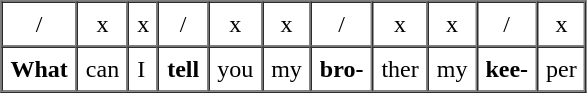<table border=1 cellspacing=0 cellpadding=5>
<tr>
<td style="text-align: center;">/</td>
<td style="text-align: center;">x</td>
<td style="text-align: center;">x</td>
<td style="text-align: center;">/</td>
<td style="text-align: center;">x</td>
<td style="text-align: center;">x</td>
<td style="text-align: center;">/</td>
<td style="text-align: center;">x</td>
<td style="text-align: center;">x</td>
<td style="text-align: center;">/</td>
<td style="text-align: center;">x</td>
</tr>
<tr>
<td><strong>What</strong></td>
<td>can</td>
<td>I</td>
<td><strong>tell</strong></td>
<td>you</td>
<td>my</td>
<td><strong>bro-</strong></td>
<td>ther</td>
<td>my</td>
<td><strong>kee-</strong></td>
<td>per</td>
</tr>
</table>
